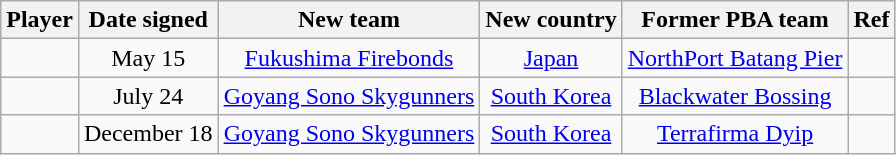<table class="wikitable sortable" style="text-align:center">
<tr>
<th>Player</th>
<th class=unsortable>Date signed</th>
<th>New team</th>
<th>New country</th>
<th>Former PBA team</th>
<th class="unsortable">Ref</th>
</tr>
<tr>
<td align=left></td>
<td>May 15</td>
<td><a href='#'>Fukushima Firebonds</a></td>
<td><a href='#'>Japan</a></td>
<td><a href='#'>NorthPort Batang Pier</a></td>
<td></td>
</tr>
<tr>
<td align=left></td>
<td>July 24</td>
<td><a href='#'>Goyang Sono Skygunners</a></td>
<td><a href='#'>South Korea</a></td>
<td><a href='#'>Blackwater Bossing</a></td>
<td></td>
</tr>
<tr>
<td align=left></td>
<td>December 18</td>
<td><a href='#'>Goyang Sono Skygunners</a></td>
<td><a href='#'>South Korea</a></td>
<td><a href='#'>Terrafirma Dyip</a></td>
<td></td>
</tr>
</table>
